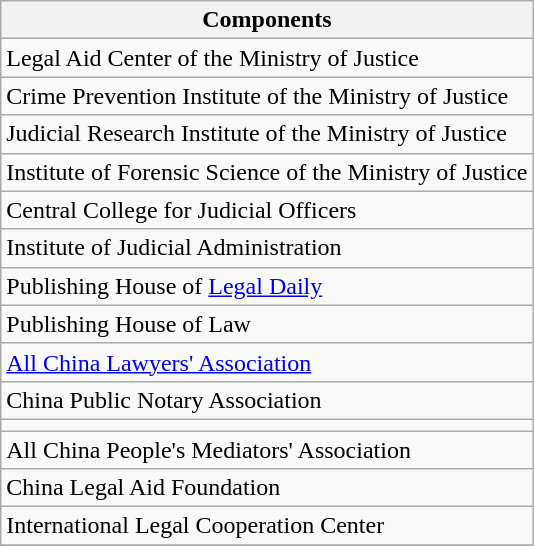<table class="wikitable">
<tr>
<th>Components</th>
</tr>
<tr>
<td>Legal Aid Center of the Ministry of Justice</td>
</tr>
<tr>
<td>Crime Prevention Institute of the Ministry of Justice</td>
</tr>
<tr>
<td>Judicial Research Institute of the Ministry of Justice</td>
</tr>
<tr>
<td>Institute of Forensic Science of the Ministry of Justice</td>
</tr>
<tr>
<td>Central College for Judicial Officers</td>
</tr>
<tr>
<td>Institute of Judicial Administration</td>
</tr>
<tr>
<td>Publishing House of <a href='#'>Legal Daily</a></td>
</tr>
<tr>
<td>Publishing House of Law</td>
</tr>
<tr>
<td><a href='#'>All China Lawyers' Association</a></td>
</tr>
<tr>
<td>China Public Notary Association</td>
</tr>
<tr>
<td></td>
</tr>
<tr>
<td>All China People's Mediators' Association</td>
</tr>
<tr>
<td>China Legal Aid Foundation</td>
</tr>
<tr>
<td>International Legal Cooperation Center</td>
</tr>
<tr>
</tr>
</table>
